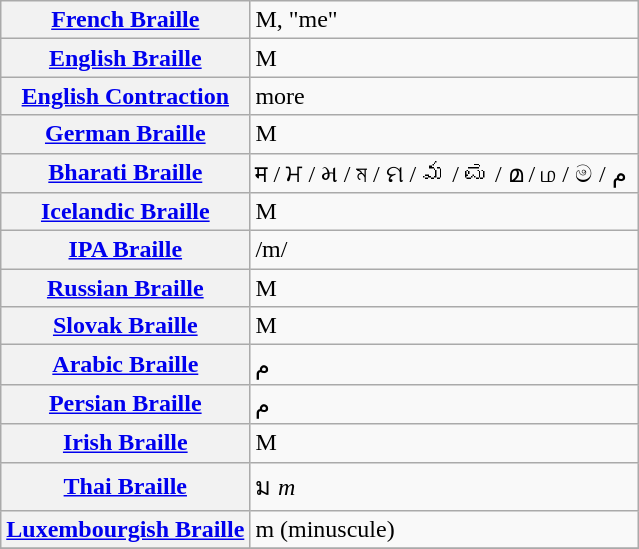<table class="wikitable">
<tr>
<th align=left><a href='#'>French Braille</a></th>
<td>M, "me"</td>
</tr>
<tr>
<th align=left><a href='#'>English Braille</a></th>
<td>M</td>
</tr>
<tr>
<th align=left><a href='#'>English Contraction</a></th>
<td>more</td>
</tr>
<tr>
<th align=left><a href='#'>German Braille</a></th>
<td>M</td>
</tr>
<tr>
<th align=left><a href='#'>Bharati Braille</a></th>
<td>म / ਮ / મ / ম / ମ / మ / ಮ / മ / ம / ම / م ‎</td>
</tr>
<tr>
<th align=left><a href='#'>Icelandic Braille</a></th>
<td>M</td>
</tr>
<tr>
<th align=left><a href='#'>IPA Braille</a></th>
<td>/m/</td>
</tr>
<tr>
<th align=left><a href='#'>Russian Braille</a></th>
<td>М</td>
</tr>
<tr>
<th align=left><a href='#'>Slovak Braille</a></th>
<td>M</td>
</tr>
<tr>
<th align=left><a href='#'>Arabic Braille</a></th>
<td>م</td>
</tr>
<tr>
<th align=left><a href='#'>Persian Braille</a></th>
<td>م</td>
</tr>
<tr>
<th align=left><a href='#'>Irish Braille</a></th>
<td>M</td>
</tr>
<tr>
<th align=left><a href='#'>Thai Braille</a></th>
<td>ม <em>m</em></td>
</tr>
<tr>
<th align=left><a href='#'>Luxembourgish Braille</a></th>
<td>m (minuscule)</td>
</tr>
<tr>
</tr>
</table>
